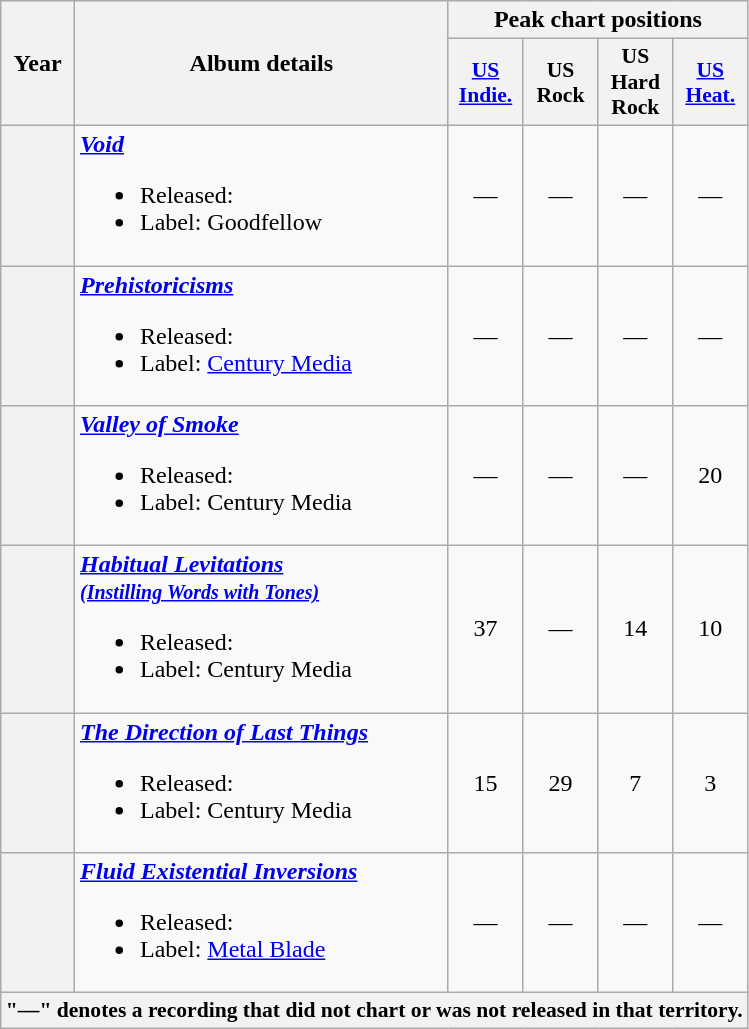<table class="wikitable plainrowheaders sortable"  style="text-align:center;">
<tr>
<th rowspan="2">Year</th>
<th rowspan="2">Album details</th>
<th class="unsortable" colspan="7">Peak chart positions</th>
</tr>
<tr>
<th style="width:3em;font-size:90%;" data-sort-type="number"><a href='#'>US<br>Indie.</a><br></th>
<th style="width:3em;font-size:90%;" data-sort-type="number">US<br>Rock<br></th>
<th style="width:3em;font-size:90%;" data-sort-type="number">US<br>Hard<br>Rock<br></th>
<th style="width:3em;font-size:90%;" data-sort-type="number"><a href='#'>US<br>Heat.</a><br></th>
</tr>
<tr>
<th></th>
<td align=left><strong><em><a href='#'>Void</a></em></strong><br><ul><li>Released: </li><li>Label: Goodfellow</li></ul></td>
<td>—</td>
<td>—</td>
<td>—</td>
<td>—</td>
</tr>
<tr>
<th></th>
<td align=left><strong><em><a href='#'>Prehistoricisms</a></em></strong><br><ul><li>Released: </li><li>Label: <a href='#'>Century Media</a></li></ul></td>
<td>—</td>
<td>—</td>
<td>—</td>
<td>—</td>
</tr>
<tr>
<th></th>
<td align=left><strong><em><a href='#'>Valley of Smoke</a></em></strong><br><ul><li>Released: </li><li>Label: Century Media</li></ul></td>
<td>—</td>
<td>—</td>
<td>—</td>
<td>20</td>
</tr>
<tr>
<th></th>
<td align=left><strong><em><a href='#'>Habitual Levitations<br><small>(Instilling Words with Tones)</small></a></em></strong><br><ul><li>Released: </li><li>Label: Century Media</li></ul></td>
<td>37</td>
<td>—</td>
<td>14</td>
<td>10</td>
</tr>
<tr>
<th></th>
<td align=left><strong><em><a href='#'>The Direction of Last Things</a></em></strong><br><ul><li>Released: </li><li>Label: Century Media</li></ul></td>
<td>15</td>
<td>29</td>
<td>7</td>
<td>3</td>
</tr>
<tr>
<th></th>
<td align=left><strong><em><a href='#'>Fluid Existential Inversions</a></em></strong><br><ul><li>Released: </li><li>Label: <a href='#'>Metal Blade</a></li></ul></td>
<td>—</td>
<td>—</td>
<td>—</td>
<td>—</td>
</tr>
<tr>
<th colspan="9" style="font-size:90%">"—" denotes a recording that did not chart or was not released in that territory.</th>
</tr>
</table>
